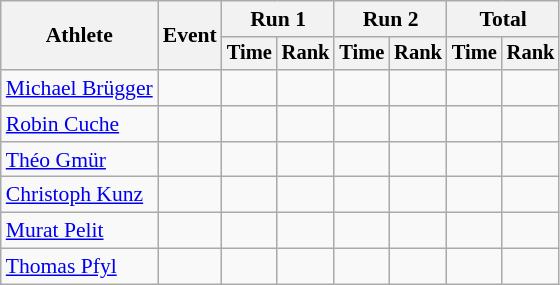<table class="wikitable" style="font-size:90%">
<tr>
<th rowspan=2>Athlete</th>
<th rowspan=2>Event</th>
<th colspan=2>Run 1</th>
<th colspan=2>Run 2</th>
<th colspan=2>Total</th>
</tr>
<tr style="font-size:95%">
<th>Time</th>
<th>Rank</th>
<th>Time</th>
<th>Rank</th>
<th>Time</th>
<th>Rank</th>
</tr>
<tr align=center>
<td align=left><a href='#'>Michael Brügger</a></td>
<td></td>
<td></td>
<td></td>
<td></td>
<td></td>
<td></td>
<td></td>
</tr>
<tr align=center>
<td align=left><a href='#'>Robin Cuche</a></td>
<td></td>
<td></td>
<td></td>
<td></td>
<td></td>
<td></td>
<td></td>
</tr>
<tr align=center>
<td align=left><a href='#'>Théo Gmür</a></td>
<td></td>
<td></td>
<td></td>
<td></td>
<td></td>
<td></td>
<td></td>
</tr>
<tr align=center>
<td align=left><a href='#'>Christoph Kunz</a></td>
<td></td>
<td></td>
<td></td>
<td></td>
<td></td>
<td></td>
<td></td>
</tr>
<tr align=center>
<td align=left><a href='#'>Murat Pelit</a></td>
<td></td>
<td></td>
<td></td>
<td></td>
<td></td>
<td></td>
<td></td>
</tr>
<tr align=center>
<td align=left><a href='#'>Thomas Pfyl</a></td>
<td></td>
<td></td>
<td></td>
<td></td>
<td></td>
<td></td>
<td></td>
</tr>
</table>
